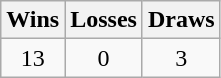<table class="wikitable">
<tr>
<th>Wins</th>
<th>Losses</th>
<th>Draws</th>
</tr>
<tr>
<td align=center>13</td>
<td align=center>0</td>
<td align=center>3</td>
</tr>
</table>
